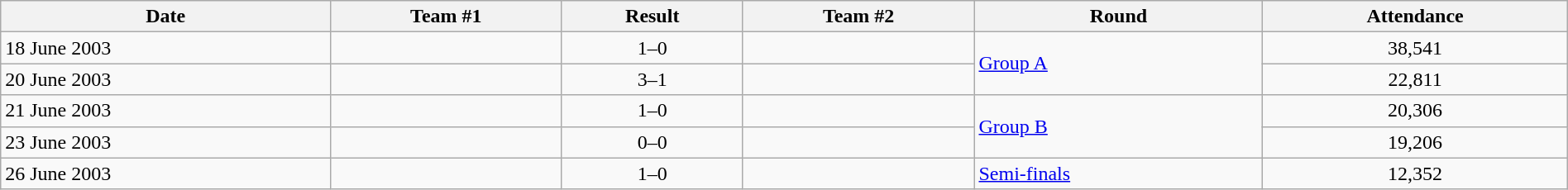<table class="wikitable" style="text-align: left;" width="100%">
<tr>
<th>Date</th>
<th>Team #1</th>
<th>Result</th>
<th>Team #2</th>
<th>Round</th>
<th>Attendance</th>
</tr>
<tr>
<td>18 June 2003</td>
<td></td>
<td style="text-align:center;">1–0</td>
<td></td>
<td rowspan="2"><a href='#'>Group A</a></td>
<td style="text-align:center;">38,541</td>
</tr>
<tr>
<td>20 June 2003</td>
<td></td>
<td style="text-align:center;">3–1</td>
<td></td>
<td style="text-align:center;">22,811</td>
</tr>
<tr>
<td>21 June 2003</td>
<td></td>
<td style="text-align:center;">1–0</td>
<td></td>
<td rowspan="2"><a href='#'>Group B</a></td>
<td style="text-align:center;">20,306</td>
</tr>
<tr>
<td>23 June 2003</td>
<td></td>
<td style="text-align:center;">0–0</td>
<td></td>
<td style="text-align:center;">19,206</td>
</tr>
<tr>
<td>26 June 2003</td>
<td></td>
<td style="text-align:center;">1–0</td>
<td></td>
<td><a href='#'>Semi-finals</a></td>
<td style="text-align:center;">12,352</td>
</tr>
</table>
